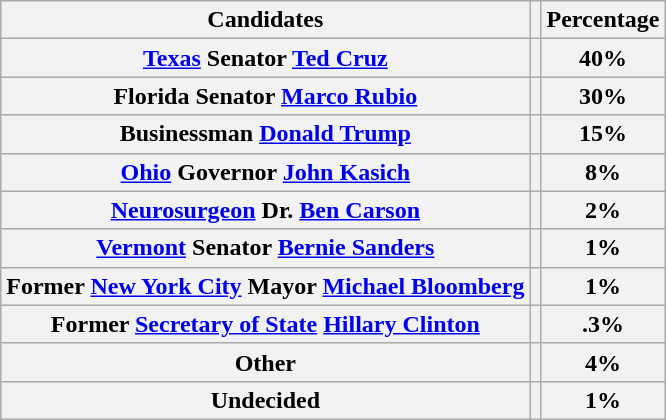<table class="wikitable" style="text-align:left;">
<tr>
<th>Candidates</th>
<th></th>
<th>Percentage</th>
</tr>
<tr>
<th><a href='#'>Texas</a> Senator <a href='#'>Ted Cruz</a></th>
<th></th>
<th>40%</th>
</tr>
<tr>
<th>Florida Senator <a href='#'>Marco Rubio</a></th>
<th></th>
<th>30%</th>
</tr>
<tr>
<th>Businessman <a href='#'>Donald Trump</a></th>
<th></th>
<th>15%</th>
</tr>
<tr>
<th><a href='#'>Ohio</a> Governor <a href='#'>John Kasich</a></th>
<th></th>
<th>8%</th>
</tr>
<tr>
<th><a href='#'>Neurosurgeon</a> Dr. <a href='#'>Ben Carson</a></th>
<th></th>
<th>2%</th>
</tr>
<tr>
<th><a href='#'>Vermont</a> Senator <a href='#'>Bernie Sanders</a></th>
<th></th>
<th>1%</th>
</tr>
<tr>
<th>Former <a href='#'>New York City</a> Mayor <a href='#'>Michael Bloomberg</a></th>
<th></th>
<th>1%</th>
</tr>
<tr>
<th>Former <a href='#'>Secretary of State</a> <a href='#'>Hillary Clinton</a></th>
<th></th>
<th>.3%</th>
</tr>
<tr>
<th>Other</th>
<th></th>
<th>4%</th>
</tr>
<tr>
<th>Undecided</th>
<th></th>
<th>1%</th>
</tr>
</table>
